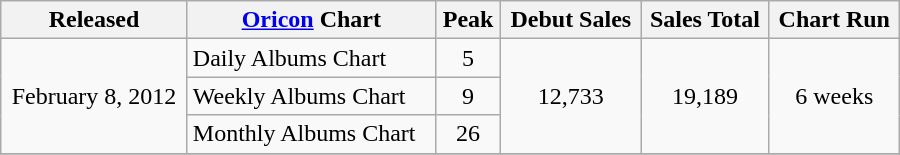<table class="wikitable" style="width:600px;">
<tr>
<th style="text-align:center;">Released</th>
<th style="text-align:center;"><a href='#'>Oricon</a> Chart</th>
<th style="text-align:center;">Peak</th>
<th style="text-align:center;">Debut Sales</th>
<th style="text-align:center;">Sales Total</th>
<th style="text-align:center;">Chart Run</th>
</tr>
<tr>
<td style="text-align:center;" rowspan="3">February 8, 2012</td>
<td align="left">Daily Albums Chart</td>
<td style="text-align:center;">5</td>
<td style="text-align:center;" rowspan="3">12,733</td>
<td style="text-align:center;" rowspan="3">19,189</td>
<td style="text-align:center;" rowspan="3">6 weeks</td>
</tr>
<tr>
<td align="left">Weekly Albums Chart</td>
<td style="text-align:center;">9</td>
</tr>
<tr>
<td align="left">Monthly Albums Chart</td>
<td style="text-align:center;">26</td>
</tr>
<tr>
</tr>
</table>
